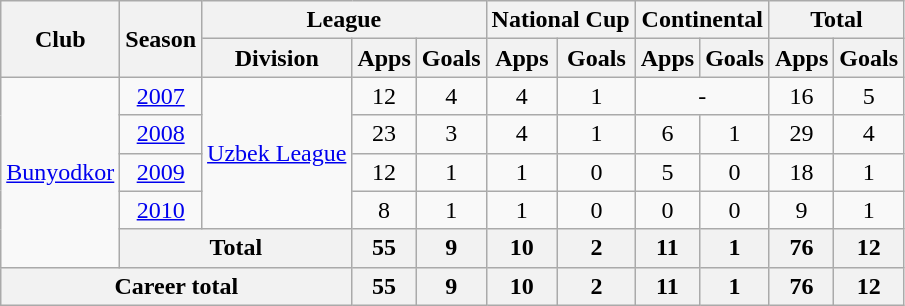<table class="wikitable" style="text-align: center;">
<tr>
<th rowspan="2">Club</th>
<th rowspan="2">Season</th>
<th colspan="3">League</th>
<th colspan="2">National Cup</th>
<th colspan="2">Continental</th>
<th colspan="2">Total</th>
</tr>
<tr>
<th>Division</th>
<th>Apps</th>
<th>Goals</th>
<th>Apps</th>
<th>Goals</th>
<th>Apps</th>
<th>Goals</th>
<th>Apps</th>
<th>Goals</th>
</tr>
<tr>
<td rowspan="5" valign="center"><a href='#'>Bunyodkor</a></td>
<td><a href='#'>2007</a></td>
<td rowspan="4" valign="center"><a href='#'>Uzbek League</a></td>
<td>12</td>
<td>4</td>
<td>4</td>
<td>1</td>
<td colspan="2">-</td>
<td>16</td>
<td>5</td>
</tr>
<tr>
<td><a href='#'>2008</a></td>
<td>23</td>
<td>3</td>
<td>4</td>
<td>1</td>
<td>6</td>
<td>1</td>
<td>29</td>
<td>4</td>
</tr>
<tr>
<td><a href='#'>2009</a></td>
<td>12</td>
<td>1</td>
<td>1</td>
<td>0</td>
<td>5</td>
<td>0</td>
<td>18</td>
<td>1</td>
</tr>
<tr>
<td><a href='#'>2010</a></td>
<td>8</td>
<td>1</td>
<td>1</td>
<td>0</td>
<td>0</td>
<td>0</td>
<td>9</td>
<td>1</td>
</tr>
<tr>
<th colspan="2">Total</th>
<th>55</th>
<th>9</th>
<th>10</th>
<th>2</th>
<th>11</th>
<th>1</th>
<th>76</th>
<th>12</th>
</tr>
<tr>
<th colspan="3">Career total</th>
<th>55</th>
<th>9</th>
<th>10</th>
<th>2</th>
<th>11</th>
<th>1</th>
<th>76</th>
<th>12</th>
</tr>
</table>
